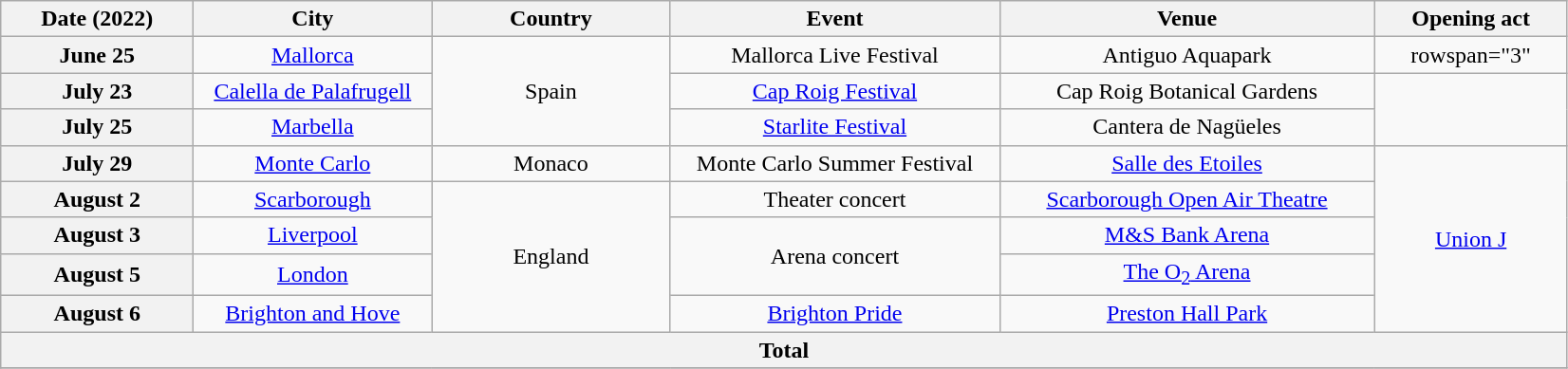<table class="wikitable plainrowheaders" style="text-align:center;">
<tr>
<th scope="col" style="width:8em;">Date (2022)</th>
<th scope="col" style="width:10em;">City</th>
<th scope="col" style="width:10em;">Country</th>
<th scope="col" style="width:14em;">Event</th>
<th scope="col" style="width:16em;">Venue</th>
<th scope="col" style="width:8em;">Opening act</th>
</tr>
<tr>
<th scope="row" style="text-align:center;">June 25</th>
<td><a href='#'>Mallorca</a></td>
<td rowspan="3">Spain</td>
<td>Mallorca Live Festival</td>
<td>Antiguo Aquapark</td>
<td>rowspan="3" </td>
</tr>
<tr>
<th scope="row" style="text-align:center;">July 23</th>
<td><a href='#'>Calella de Palafrugell</a></td>
<td><a href='#'>Cap Roig Festival</a></td>
<td>Cap Roig Botanical Gardens</td>
</tr>
<tr>
<th scope="row" style="text-align:center;">July 25</th>
<td><a href='#'>Marbella</a></td>
<td><a href='#'>Starlite Festival</a></td>
<td>Cantera de Nagüeles</td>
</tr>
<tr>
<th scope="row" style="text-align:center;">July 29</th>
<td><a href='#'>Monte Carlo</a></td>
<td>Monaco</td>
<td>Monte Carlo Summer Festival</td>
<td><a href='#'>Salle des Etoiles</a></td>
<td rowspan="5"><a href='#'>Union J</a></td>
</tr>
<tr>
<th scope="row" style="text-align:center;">August 2</th>
<td><a href='#'>Scarborough</a></td>
<td rowspan="4">England</td>
<td>Theater concert</td>
<td><a href='#'>Scarborough Open Air Theatre</a></td>
</tr>
<tr>
<th scope="row" style="text-align:center;">August 3</th>
<td><a href='#'>Liverpool</a></td>
<td rowspan="2">Arena concert</td>
<td><a href='#'>M&S Bank Arena</a></td>
</tr>
<tr>
<th scope="row" style="text-align:center;">August 5</th>
<td><a href='#'>London</a></td>
<td><a href='#'>The O<sub>2</sub> Arena</a></td>
</tr>
<tr>
<th scope="row" style="text-align:center;">August 6</th>
<td><a href='#'>Brighton and Hove</a></td>
<td><a href='#'>Brighton Pride</a></td>
<td><a href='#'>Preston Hall Park</a></td>
</tr>
<tr>
<th colspan="6"><strong>Total</strong></th>
</tr>
<tr>
</tr>
</table>
